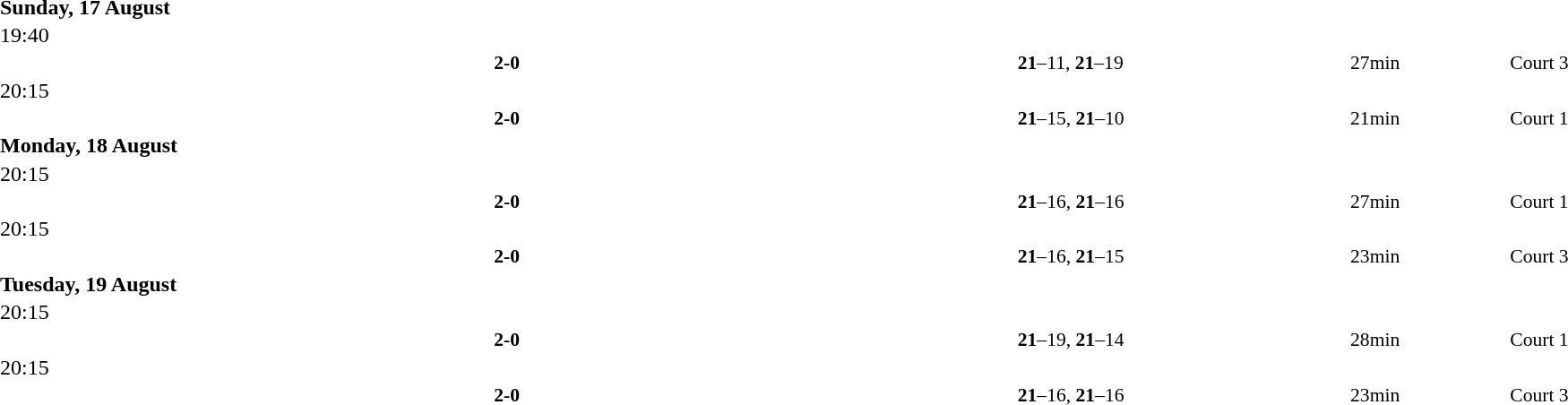<table style="width:100%;" cellspacing="1">
<tr>
<th width=25%></th>
<th width=10%></th>
<th width=25%></th>
</tr>
<tr>
<td><strong>Sunday, 17 August</strong></td>
</tr>
<tr>
<td>19:40</td>
</tr>
<tr style=font-size:90%>
<td align=right><strong><br></strong></td>
<td align=center><strong> 2-0 </strong></td>
<td><br></td>
<td><strong>21</strong>–11, <strong>21</strong>–19</td>
<td>27min</td>
<td>Court 3</td>
</tr>
<tr>
<td>20:15</td>
</tr>
<tr style=font-size:90%>
<td align=right><strong><br></strong></td>
<td align=center><strong> 2-0 </strong></td>
<td><br></td>
<td><strong>21</strong>–15, <strong>21</strong>–10</td>
<td>21min</td>
<td>Court 1</td>
</tr>
<tr>
<td><strong>Monday, 18 August</strong></td>
</tr>
<tr>
<td>20:15</td>
</tr>
<tr style=font-size:90%>
<td align=right><strong><br></strong></td>
<td align=center><strong> 2-0 </strong></td>
<td><br></td>
<td><strong>21</strong>–16, <strong>21</strong>–16</td>
<td>27min</td>
<td>Court 1</td>
</tr>
<tr>
<td>20:15</td>
</tr>
<tr style=font-size:90%>
<td align=right><strong><br></strong></td>
<td align=center><strong> 2-0 </strong></td>
<td><br></td>
<td><strong>21</strong>–16, <strong>21</strong>–15</td>
<td>23min</td>
<td>Court 3</td>
</tr>
<tr>
<td><strong>Tuesday, 19 August</strong></td>
</tr>
<tr>
<td>20:15</td>
</tr>
<tr style=font-size:90%>
<td align=right><strong><br></strong></td>
<td align=center><strong> 2-0 </strong></td>
<td><br></td>
<td><strong>21</strong>–19, <strong>21</strong>–14</td>
<td>28min</td>
<td>Court 1</td>
</tr>
<tr>
<td>20:15</td>
</tr>
<tr style=font-size:90%>
<td align=right><strong><br></strong></td>
<td align=center><strong> 2-0 </strong></td>
<td><br></td>
<td><strong>21</strong>–16, <strong>21</strong>–16</td>
<td>23min</td>
<td>Court 3</td>
</tr>
</table>
